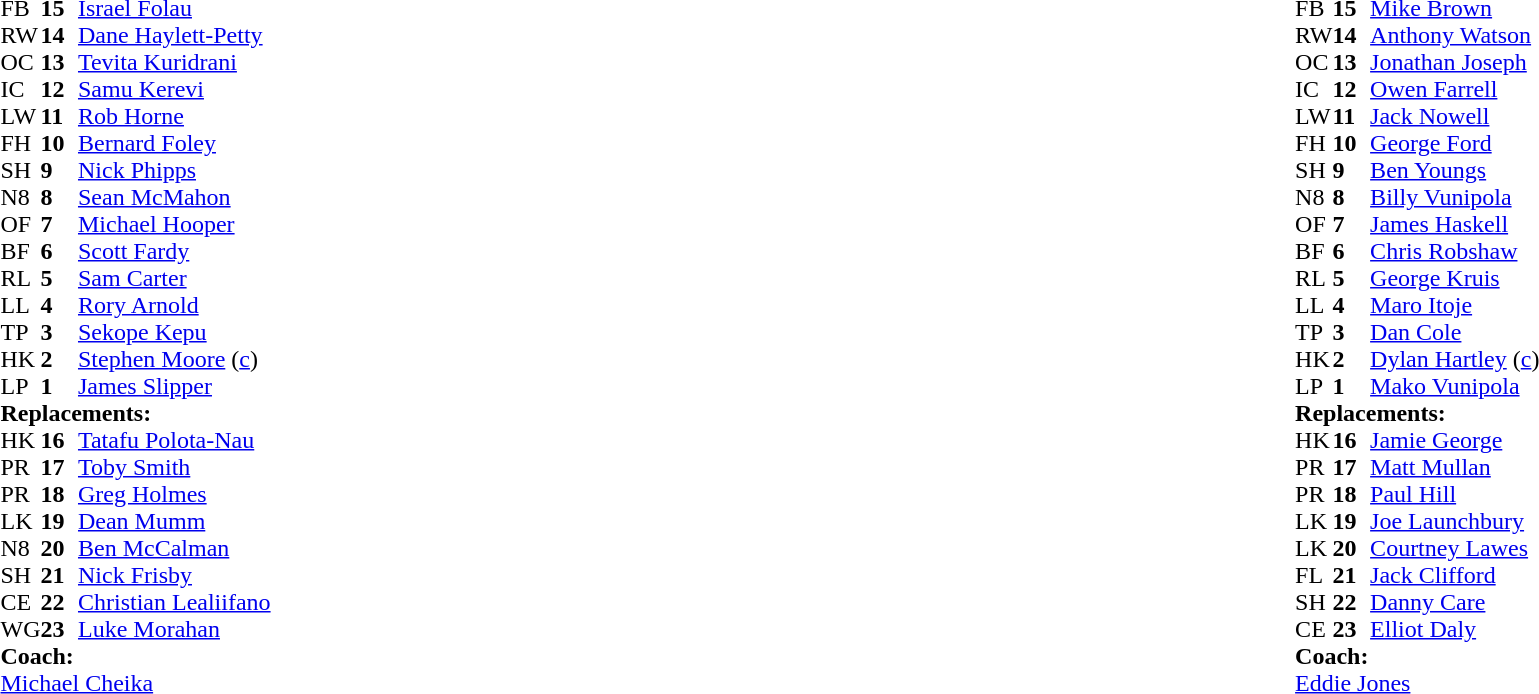<table style="width:100%;">
<tr>
<td style="vertical-align:top; width:50%"><br><table cellspacing="0" cellpadding="0">
<tr>
<th width="25"></th>
<th width="25"></th>
</tr>
<tr>
<td>FB</td>
<td><strong>15</strong></td>
<td><a href='#'>Israel Folau</a></td>
</tr>
<tr>
<td>RW</td>
<td><strong>14</strong></td>
<td><a href='#'>Dane Haylett-Petty</a></td>
<td></td>
<td></td>
</tr>
<tr>
<td>OC</td>
<td><strong>13</strong></td>
<td><a href='#'>Tevita Kuridrani</a></td>
</tr>
<tr>
<td>IC</td>
<td><strong>12</strong></td>
<td><a href='#'>Samu Kerevi</a></td>
<td></td>
<td></td>
</tr>
<tr>
<td>LW</td>
<td><strong>11</strong></td>
<td><a href='#'>Rob Horne</a></td>
</tr>
<tr>
<td>FH</td>
<td><strong>10</strong></td>
<td><a href='#'>Bernard Foley</a></td>
</tr>
<tr>
<td>SH</td>
<td><strong>9</strong></td>
<td><a href='#'>Nick Phipps</a></td>
<td></td>
<td></td>
</tr>
<tr>
<td>N8</td>
<td><strong>8</strong></td>
<td><a href='#'>Sean McMahon</a></td>
<td></td>
<td></td>
</tr>
<tr>
<td>OF</td>
<td><strong>7</strong></td>
<td><a href='#'>Michael Hooper</a></td>
</tr>
<tr>
<td>BF</td>
<td><strong>6</strong></td>
<td><a href='#'>Scott Fardy</a></td>
</tr>
<tr>
<td>RL</td>
<td><strong>5</strong></td>
<td><a href='#'>Sam Carter</a></td>
</tr>
<tr>
<td>LL</td>
<td><strong>4</strong></td>
<td><a href='#'>Rory Arnold</a></td>
<td></td>
<td colspan=2></td>
<td></td>
</tr>
<tr>
<td>TP</td>
<td><strong>3</strong></td>
<td><a href='#'>Sekope Kepu</a></td>
<td></td>
<td></td>
</tr>
<tr>
<td>HK</td>
<td><strong>2</strong></td>
<td><a href='#'>Stephen Moore</a> (<a href='#'>c</a>)</td>
<td></td>
<td></td>
</tr>
<tr>
<td>LP</td>
<td><strong>1</strong></td>
<td><a href='#'>James Slipper</a></td>
<td></td>
<td></td>
</tr>
<tr>
<td colspan=3><strong>Replacements:</strong></td>
</tr>
<tr>
<td>HK</td>
<td><strong>16</strong></td>
<td><a href='#'>Tatafu Polota-Nau</a></td>
<td></td>
<td></td>
</tr>
<tr>
<td>PR</td>
<td><strong>17</strong></td>
<td><a href='#'>Toby Smith</a></td>
<td></td>
<td></td>
</tr>
<tr>
<td>PR</td>
<td><strong>18</strong></td>
<td><a href='#'>Greg Holmes</a></td>
<td></td>
<td></td>
</tr>
<tr>
<td>LK</td>
<td><strong>19</strong></td>
<td><a href='#'>Dean Mumm</a></td>
<td></td>
<td></td>
<td></td>
<td></td>
</tr>
<tr>
<td>N8</td>
<td><strong>20</strong></td>
<td><a href='#'>Ben McCalman</a></td>
<td></td>
<td></td>
</tr>
<tr>
<td>SH</td>
<td><strong>21</strong></td>
<td><a href='#'>Nick Frisby</a></td>
<td></td>
<td></td>
</tr>
<tr>
<td>CE</td>
<td><strong>22</strong></td>
<td><a href='#'>Christian Lealiifano</a></td>
<td></td>
<td></td>
</tr>
<tr>
<td>WG</td>
<td><strong>23</strong></td>
<td><a href='#'>Luke Morahan</a></td>
<td></td>
<td></td>
</tr>
<tr>
<td colspan=3><strong>Coach:</strong></td>
</tr>
<tr>
<td colspan="4"> <a href='#'>Michael Cheika</a></td>
</tr>
</table>
</td>
<td style="vertical-align:top; width:50%"><br><table cellspacing="0" cellpadding="0" style="margin:auto">
<tr>
<th width="25"></th>
<th width="25"></th>
</tr>
<tr>
<td>FB</td>
<td><strong>15</strong></td>
<td><a href='#'>Mike Brown</a></td>
</tr>
<tr>
<td>RW</td>
<td><strong>14</strong></td>
<td><a href='#'>Anthony Watson</a></td>
<td></td>
<td></td>
</tr>
<tr>
<td>OC</td>
<td><strong>13</strong></td>
<td><a href='#'>Jonathan Joseph</a></td>
</tr>
<tr>
<td>IC</td>
<td><strong>12</strong></td>
<td><a href='#'>Owen Farrell</a></td>
</tr>
<tr>
<td>LW</td>
<td><strong>11</strong></td>
<td><a href='#'>Jack Nowell</a></td>
</tr>
<tr>
<td>FH</td>
<td><strong>10</strong></td>
<td><a href='#'>George Ford</a></td>
</tr>
<tr>
<td>SH</td>
<td><strong>9</strong></td>
<td><a href='#'>Ben Youngs</a></td>
<td></td>
<td></td>
</tr>
<tr>
<td>N8</td>
<td><strong>8</strong></td>
<td><a href='#'>Billy Vunipola</a></td>
</tr>
<tr>
<td>OF</td>
<td><strong>7</strong></td>
<td><a href='#'>James Haskell</a></td>
<td></td>
<td></td>
</tr>
<tr>
<td>BF</td>
<td><strong>6</strong></td>
<td><a href='#'>Chris Robshaw</a></td>
<td></td>
<td></td>
</tr>
<tr>
<td>RL</td>
<td><strong>5</strong></td>
<td><a href='#'>George Kruis</a></td>
<td></td>
<td></td>
</tr>
<tr>
<td>LL</td>
<td><strong>4</strong></td>
<td><a href='#'>Maro Itoje</a></td>
</tr>
<tr>
<td>TP</td>
<td><strong>3</strong></td>
<td><a href='#'>Dan Cole</a></td>
<td></td>
<td></td>
</tr>
<tr>
<td>HK</td>
<td><strong>2</strong></td>
<td><a href='#'>Dylan Hartley</a> (<a href='#'>c</a>)</td>
<td></td>
<td></td>
</tr>
<tr>
<td>LP</td>
<td><strong>1</strong></td>
<td><a href='#'>Mako Vunipola</a></td>
<td></td>
<td></td>
</tr>
<tr>
<td colspan=3><strong>Replacements:</strong></td>
</tr>
<tr>
<td>HK</td>
<td><strong>16</strong></td>
<td><a href='#'>Jamie George</a></td>
<td></td>
<td></td>
</tr>
<tr>
<td>PR</td>
<td><strong>17</strong></td>
<td><a href='#'>Matt Mullan</a></td>
<td></td>
<td></td>
</tr>
<tr>
<td>PR</td>
<td><strong>18</strong></td>
<td><a href='#'>Paul Hill</a></td>
<td></td>
<td></td>
</tr>
<tr>
<td>LK</td>
<td><strong>19</strong></td>
<td><a href='#'>Joe Launchbury</a></td>
<td></td>
<td></td>
</tr>
<tr>
<td>LK</td>
<td><strong>20</strong></td>
<td><a href='#'>Courtney Lawes</a></td>
<td></td>
<td></td>
</tr>
<tr>
<td>FL</td>
<td><strong>21</strong></td>
<td><a href='#'>Jack Clifford</a></td>
<td></td>
<td></td>
</tr>
<tr>
<td>SH</td>
<td><strong>22</strong></td>
<td><a href='#'>Danny Care</a></td>
<td></td>
<td></td>
</tr>
<tr>
<td>CE</td>
<td><strong>23</strong></td>
<td><a href='#'>Elliot Daly</a></td>
<td></td>
<td></td>
</tr>
<tr>
<td colspan=3><strong>Coach:</strong></td>
</tr>
<tr>
<td colspan="4"> <a href='#'>Eddie Jones</a></td>
</tr>
</table>
</td>
</tr>
</table>
